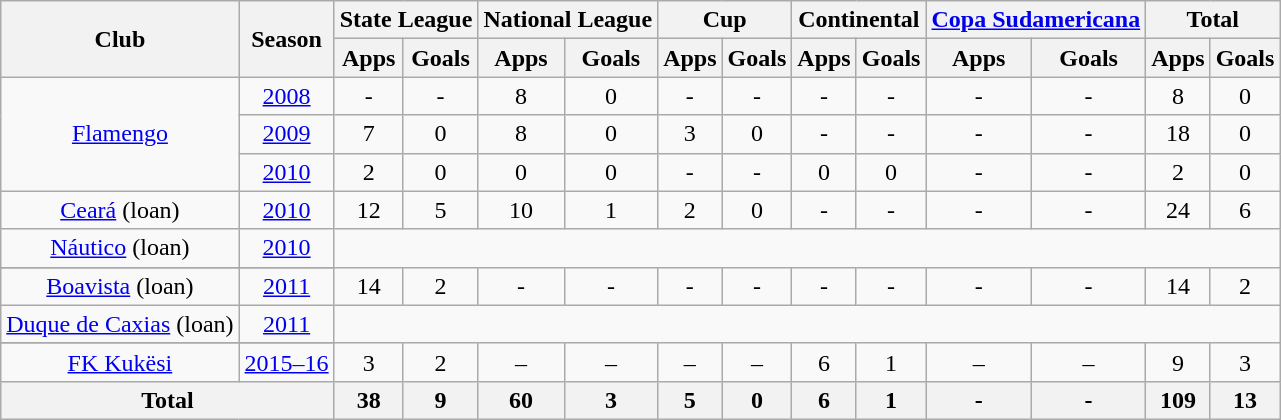<table class="wikitable" style="text-align: center;">
<tr>
<th rowspan="2">Club</th>
<th rowspan="2">Season</th>
<th colspan="2">State League</th>
<th colspan="2">National League</th>
<th colspan="2">Cup</th>
<th colspan="2">Continental</th>
<th colspan="2"><a href='#'>Copa Sudamericana</a></th>
<th colspan="2">Total</th>
</tr>
<tr>
<th>Apps</th>
<th>Goals</th>
<th>Apps</th>
<th>Goals</th>
<th>Apps</th>
<th>Goals</th>
<th>Apps</th>
<th>Goals</th>
<th>Apps</th>
<th>Goals</th>
<th>Apps</th>
<th>Goals</th>
</tr>
<tr>
<td rowspan="3" valign="center"><a href='#'>Flamengo</a></td>
<td><a href='#'>2008</a></td>
<td>-</td>
<td>-</td>
<td>8</td>
<td>0</td>
<td>-</td>
<td>-</td>
<td>-</td>
<td>-</td>
<td>-</td>
<td>-</td>
<td>8</td>
<td>0</td>
</tr>
<tr>
<td><a href='#'>2009</a></td>
<td>7</td>
<td>0</td>
<td>8</td>
<td>0</td>
<td>3</td>
<td>0</td>
<td>-</td>
<td>-</td>
<td>-</td>
<td>-</td>
<td>18</td>
<td>0</td>
</tr>
<tr>
<td><a href='#'>2010</a></td>
<td>2</td>
<td>0</td>
<td>0</td>
<td>0</td>
<td>-</td>
<td>-</td>
<td>0</td>
<td>0</td>
<td>-</td>
<td>-</td>
<td>2</td>
<td>0</td>
</tr>
<tr>
<td rowspan="1" valign="center"><a href='#'>Ceará</a> (loan)</td>
<td><a href='#'>2010</a></td>
<td>12</td>
<td>5</td>
<td>10</td>
<td>1</td>
<td>2</td>
<td>0</td>
<td>-</td>
<td>-</td>
<td>-</td>
<td>-</td>
<td>24</td>
<td>6</td>
</tr>
<tr>
<td rowspan="1" valign="center"><a href='#'>Náutico</a> (loan)</td>
<td><a href='#'>2010</a></td>
</tr>
<tr ||-||13||0||-||-||-||-||-||-||13||0>
</tr>
<tr>
<td rowspan="1" valign="center"><a href='#'>Boavista</a> (loan)</td>
<td><a href='#'>2011</a></td>
<td>14</td>
<td>2</td>
<td>-</td>
<td>-</td>
<td>-</td>
<td>-</td>
<td>-</td>
<td>-</td>
<td>-</td>
<td>-</td>
<td>14</td>
<td>2</td>
</tr>
<tr>
<td rowspan="1" valign="center"><a href='#'>Duque de Caxias</a> (loan)</td>
<td><a href='#'>2011</a></td>
</tr>
<tr ||-||21||2||-||-||-||-||-||-||21||2>
</tr>
<tr>
<td rowspan="1" valign="center"><a href='#'>FK Kukësi</a></td>
<td><a href='#'>2015–16</a></td>
<td>3</td>
<td>2</td>
<td>–</td>
<td>–</td>
<td>–</td>
<td>–</td>
<td>6</td>
<td>1</td>
<td>–</td>
<td>–</td>
<td>9</td>
<td>3</td>
</tr>
<tr>
<th colspan="2"><strong>Total</strong></th>
<th>38</th>
<th>9</th>
<th>60</th>
<th>3</th>
<th>5</th>
<th>0</th>
<th>6</th>
<th>1</th>
<th>-</th>
<th>-</th>
<th>109</th>
<th>13</th>
</tr>
</table>
